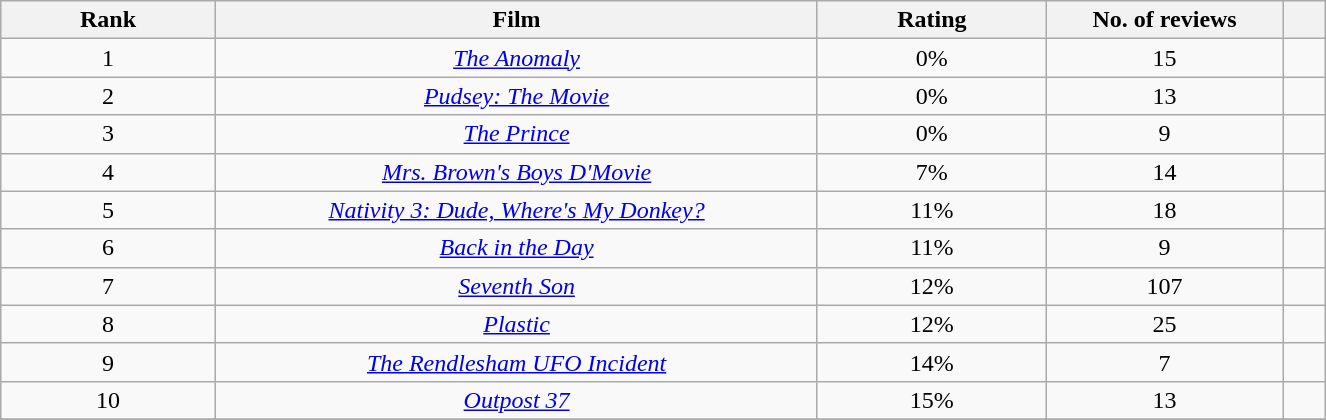<table class="wikitable sortable plainrowheaders" width="70%" style="text-align:center; margin: 1em auto 1em auto;">
<tr>
<th width=5%>Rank</th>
<th width=14%>Film</th>
<th width=5%>Rating</th>
<th width=5%>No. of reviews</th>
<th style="width:1%;"></th>
</tr>
<tr>
<td>1</td>
<td><em><a href='#'>The Anomaly</a></em></td>
<td>0%</td>
<td>15</td>
<td style="text-align:center"></td>
</tr>
<tr>
<td>2</td>
<td><em><a href='#'>Pudsey: The Movie</a></em></td>
<td>0%</td>
<td>13</td>
<td style="text-align:center"></td>
</tr>
<tr>
<td>3</td>
<td><em><a href='#'>The Prince</a></em></td>
<td>0%</td>
<td>9</td>
<td style="text-align:center"></td>
</tr>
<tr>
<td>4</td>
<td><em><a href='#'>Mrs. Brown's Boys D'Movie</a></em></td>
<td>7%</td>
<td>14</td>
<td style="text-align:center"></td>
</tr>
<tr>
<td>5</td>
<td><em><a href='#'>Nativity 3: Dude, Where's My Donkey?</a></em></td>
<td>11%</td>
<td>18</td>
<td style="text-align:center"></td>
</tr>
<tr>
<td>6</td>
<td><em><a href='#'>Back in the Day</a></em></td>
<td>11%</td>
<td>9</td>
<td style="text-align:center"></td>
</tr>
<tr>
<td>7</td>
<td><em><a href='#'>Seventh Son</a></em></td>
<td>12%</td>
<td>107</td>
<td style="text-align:center"></td>
</tr>
<tr>
<td>8</td>
<td><em><a href='#'>Plastic</a></em></td>
<td>12%</td>
<td>25</td>
<td style="text-align:center"></td>
</tr>
<tr>
<td>9</td>
<td><em><a href='#'>The Rendlesham UFO Incident</a></em></td>
<td>14%</td>
<td>7</td>
<td style="text-align:center"></td>
</tr>
<tr>
<td>10</td>
<td><em><a href='#'>Outpost 37</a></em></td>
<td>15%</td>
<td>13</td>
<td style="text-align:center"></td>
</tr>
<tr>
</tr>
</table>
